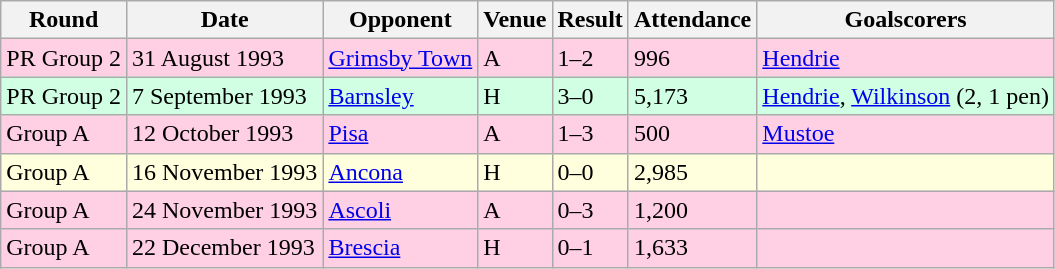<table class="wikitable">
<tr>
<th>Round</th>
<th>Date</th>
<th>Opponent</th>
<th>Venue</th>
<th>Result</th>
<th>Attendance</th>
<th>Goalscorers</th>
</tr>
<tr style="background-color: #ffd0e3;">
<td>PR Group 2</td>
<td>31 August 1993</td>
<td><a href='#'>Grimsby Town</a></td>
<td>A</td>
<td>1–2</td>
<td>996</td>
<td><a href='#'>Hendrie</a></td>
</tr>
<tr style="background-color: #d0ffe3;">
<td>PR Group 2</td>
<td>7 September 1993</td>
<td><a href='#'>Barnsley</a></td>
<td>H</td>
<td>3–0</td>
<td>5,173</td>
<td><a href='#'>Hendrie</a>, <a href='#'>Wilkinson</a> (2, 1 pen)</td>
</tr>
<tr style="background-color: #ffd0e3;">
<td>Group A</td>
<td>12 October 1993</td>
<td><a href='#'>Pisa</a></td>
<td>A</td>
<td>1–3</td>
<td>500</td>
<td><a href='#'>Mustoe</a></td>
</tr>
<tr style="background-color: #ffffdd;">
<td>Group A</td>
<td>16 November 1993</td>
<td><a href='#'>Ancona</a></td>
<td>H</td>
<td>0–0</td>
<td>2,985</td>
<td></td>
</tr>
<tr style="background-color: #ffd0e3;">
<td>Group A</td>
<td>24 November 1993</td>
<td><a href='#'>Ascoli</a></td>
<td>A</td>
<td>0–3</td>
<td>1,200</td>
<td></td>
</tr>
<tr style="background-color: #ffd0e3;">
<td>Group A</td>
<td>22 December 1993</td>
<td><a href='#'>Brescia</a></td>
<td>H</td>
<td>0–1</td>
<td>1,633</td>
<td></td>
</tr>
</table>
